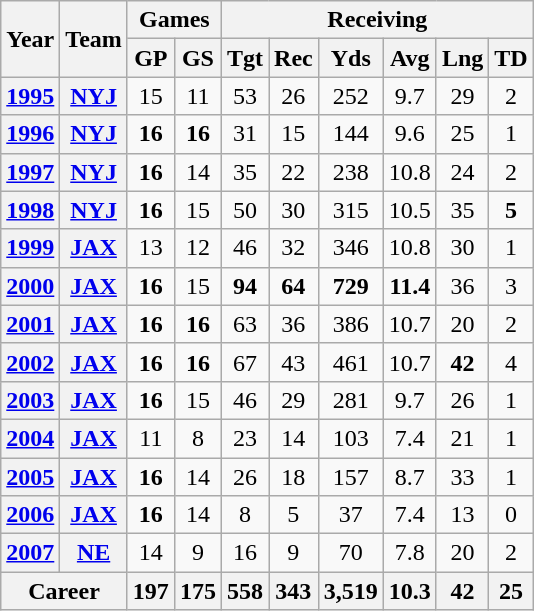<table class="wikitable" style="text-align:center;">
<tr>
<th rowspan="2">Year</th>
<th rowspan="2">Team</th>
<th colspan="2">Games</th>
<th colspan="6">Receiving</th>
</tr>
<tr>
<th>GP</th>
<th>GS</th>
<th>Tgt</th>
<th>Rec</th>
<th>Yds</th>
<th>Avg</th>
<th>Lng</th>
<th>TD</th>
</tr>
<tr>
<th><a href='#'>1995</a></th>
<th><a href='#'>NYJ</a></th>
<td>15</td>
<td>11</td>
<td>53</td>
<td>26</td>
<td>252</td>
<td>9.7</td>
<td>29</td>
<td>2</td>
</tr>
<tr>
<th><a href='#'>1996</a></th>
<th><a href='#'>NYJ</a></th>
<td><strong>16</strong></td>
<td><strong>16</strong></td>
<td>31</td>
<td>15</td>
<td>144</td>
<td>9.6</td>
<td>25</td>
<td>1</td>
</tr>
<tr>
<th><a href='#'>1997</a></th>
<th><a href='#'>NYJ</a></th>
<td><strong>16</strong></td>
<td>14</td>
<td>35</td>
<td>22</td>
<td>238</td>
<td>10.8</td>
<td>24</td>
<td>2</td>
</tr>
<tr>
<th><a href='#'>1998</a></th>
<th><a href='#'>NYJ</a></th>
<td><strong>16</strong></td>
<td>15</td>
<td>50</td>
<td>30</td>
<td>315</td>
<td>10.5</td>
<td>35</td>
<td><strong>5</strong></td>
</tr>
<tr>
<th><a href='#'>1999</a></th>
<th><a href='#'>JAX</a></th>
<td>13</td>
<td>12</td>
<td>46</td>
<td>32</td>
<td>346</td>
<td>10.8</td>
<td>30</td>
<td>1</td>
</tr>
<tr>
<th><a href='#'>2000</a></th>
<th><a href='#'>JAX</a></th>
<td><strong>16</strong></td>
<td>15</td>
<td><strong>94</strong></td>
<td><strong>64</strong></td>
<td><strong>729</strong></td>
<td><strong>11.4</strong></td>
<td>36</td>
<td>3</td>
</tr>
<tr>
<th><a href='#'>2001</a></th>
<th><a href='#'>JAX</a></th>
<td><strong>16</strong></td>
<td><strong>16</strong></td>
<td>63</td>
<td>36</td>
<td>386</td>
<td>10.7</td>
<td>20</td>
<td>2</td>
</tr>
<tr>
<th><a href='#'>2002</a></th>
<th><a href='#'>JAX</a></th>
<td><strong>16</strong></td>
<td><strong>16</strong></td>
<td>67</td>
<td>43</td>
<td>461</td>
<td>10.7</td>
<td><strong>42</strong></td>
<td>4</td>
</tr>
<tr>
<th><a href='#'>2003</a></th>
<th><a href='#'>JAX</a></th>
<td><strong>16</strong></td>
<td>15</td>
<td>46</td>
<td>29</td>
<td>281</td>
<td>9.7</td>
<td>26</td>
<td>1</td>
</tr>
<tr>
<th><a href='#'>2004</a></th>
<th><a href='#'>JAX</a></th>
<td>11</td>
<td>8</td>
<td>23</td>
<td>14</td>
<td>103</td>
<td>7.4</td>
<td>21</td>
<td>1</td>
</tr>
<tr>
<th><a href='#'>2005</a></th>
<th><a href='#'>JAX</a></th>
<td><strong>16</strong></td>
<td>14</td>
<td>26</td>
<td>18</td>
<td>157</td>
<td>8.7</td>
<td>33</td>
<td>1</td>
</tr>
<tr>
<th><a href='#'>2006</a></th>
<th><a href='#'>JAX</a></th>
<td><strong>16</strong></td>
<td>14</td>
<td>8</td>
<td>5</td>
<td>37</td>
<td>7.4</td>
<td>13</td>
<td>0</td>
</tr>
<tr>
<th><a href='#'>2007</a></th>
<th><a href='#'>NE</a></th>
<td>14</td>
<td>9</td>
<td>16</td>
<td>9</td>
<td>70</td>
<td>7.8</td>
<td>20</td>
<td>2</td>
</tr>
<tr>
<th colspan="2">Career</th>
<th>197</th>
<th>175</th>
<th>558</th>
<th>343</th>
<th>3,519</th>
<th>10.3</th>
<th>42</th>
<th>25</th>
</tr>
</table>
